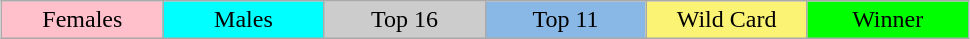<table class="wikitable" style="margin:1em auto; text-align:center;">
<tr>
<td style="background:pink; width:100px;">Females</td>
<td style="background:cyan; width:100px;">Males</td>
<td style="background:#ccc; width:100px;">Top 16</td>
<td style="background:#8ab8e6; width:100px;">Top 11</td>
<td style="background:#fbf373; width:100px;">Wild Card</td>
<td style="background:lime; width:100px;">Winner</td>
</tr>
</table>
